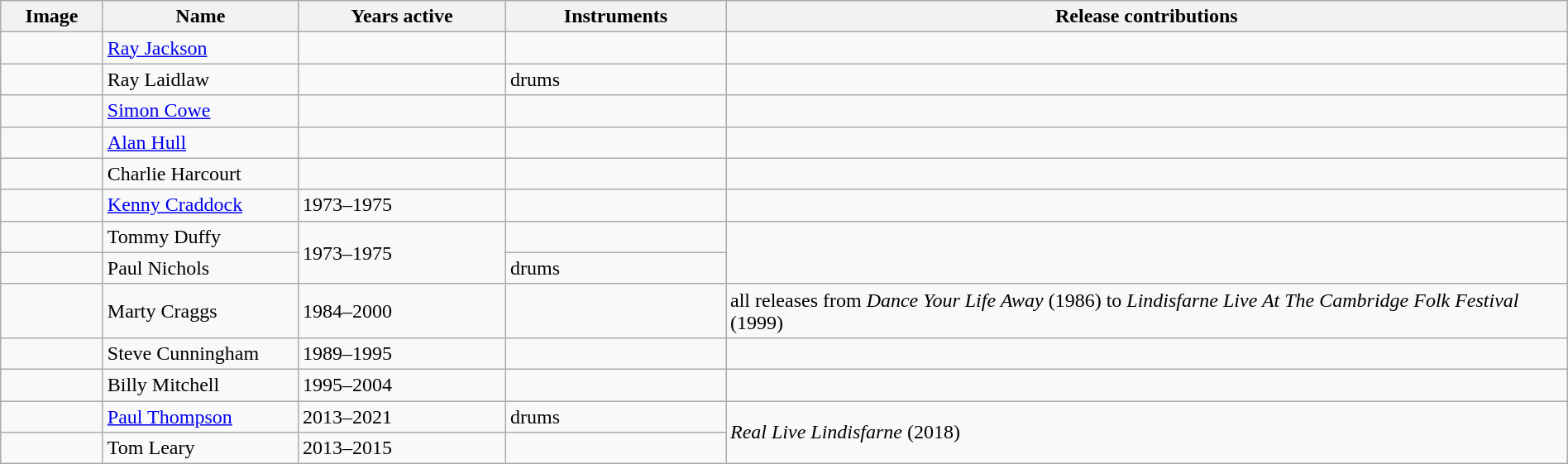<table class="wikitable" width="100%" border="1">
<tr>
<th width="75">Image</th>
<th width="150">Name</th>
<th width="160">Years active</th>
<th width="170">Instruments</th>
<th>Release contributions</th>
</tr>
<tr>
<td></td>
<td><a href='#'>Ray Jackson</a></td>
<td></td>
<td></td>
<td></td>
</tr>
<tr>
<td></td>
<td>Ray Laidlaw</td>
<td></td>
<td>drums</td>
<td></td>
</tr>
<tr>
<td></td>
<td><a href='#'>Simon Cowe</a></td>
<td></td>
<td></td>
<td></td>
</tr>
<tr>
<td></td>
<td><a href='#'>Alan Hull</a></td>
<td></td>
<td></td>
<td></td>
</tr>
<tr>
<td></td>
<td>Charlie Harcourt</td>
<td></td>
<td></td>
<td></td>
</tr>
<tr>
<td></td>
<td><a href='#'>Kenny Craddock</a></td>
<td>1973–1975 </td>
<td></td>
<td></td>
</tr>
<tr>
<td></td>
<td>Tommy Duffy</td>
<td rowspan="2">1973–1975</td>
<td></td>
<td rowspan="2"></td>
</tr>
<tr>
<td></td>
<td>Paul Nichols</td>
<td>drums</td>
</tr>
<tr>
<td></td>
<td>Marty Craggs</td>
<td>1984–2000</td>
<td></td>
<td>all releases from <em>Dance Your Life Away</em> (1986) to <em>Lindisfarne Live At The Cambridge Folk Festival</em> (1999)</td>
</tr>
<tr>
<td></td>
<td>Steve Cunningham</td>
<td>1989–1995</td>
<td></td>
<td></td>
</tr>
<tr>
<td></td>
<td>Billy Mitchell</td>
<td>1995–2004</td>
<td></td>
<td></td>
</tr>
<tr>
<td></td>
<td><a href='#'>Paul Thompson</a></td>
<td>2013–2021</td>
<td>drums</td>
<td rowspan="2"><em>Real Live Lindisfarne</em> (2018)</td>
</tr>
<tr>
<td></td>
<td>Tom Leary</td>
<td>2013–2015</td>
<td></td>
</tr>
</table>
